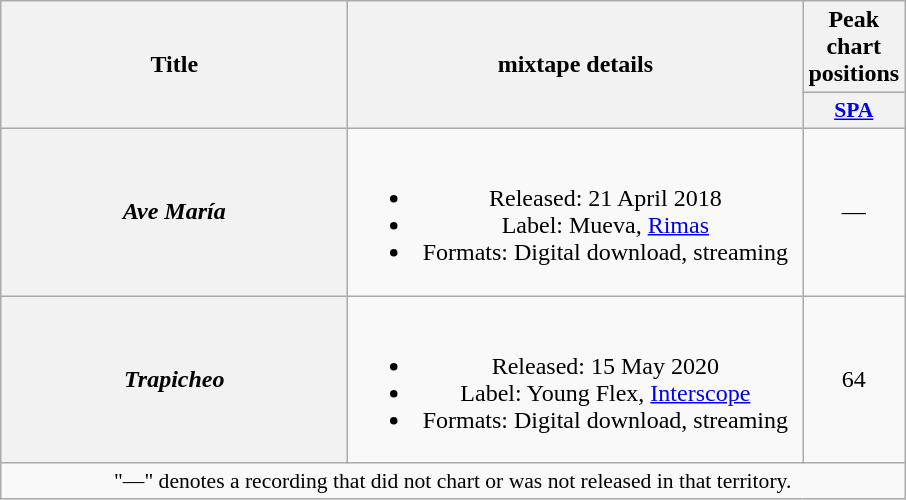<table class="wikitable plainrowheaders" style="text-align:center;">
<tr>
<th scope="col" rowspan="2" style="width:14em;">Title</th>
<th scope="col" rowspan="2" style="width:18.5em;">mixtape details</th>
<th scope="col" colspan="2">Peak chart positions</th>
</tr>
<tr>
<th scope="col" style="width:3em;font-size:90%;"><a href='#'>SPA</a><br></th>
</tr>
<tr>
<th scope="row"><em>Ave María</em></th>
<td><br><ul><li>Released: 21 April 2018</li><li>Label: Mueva, <a href='#'>Rimas</a></li><li>Formats: Digital download, streaming</li></ul></td>
<td>—</td>
</tr>
<tr>
<th scope="row"><em>Trapicheo</em></th>
<td><br><ul><li>Released: 15 May 2020</li><li>Label: Young Flex, <a href='#'>Interscope</a></li><li>Formats: Digital download, streaming</li></ul></td>
<td>64</td>
</tr>
<tr>
<td colspan="4" style="font-size:90%">"—" denotes a recording that did not chart or was not released in that territory.</td>
</tr>
</table>
